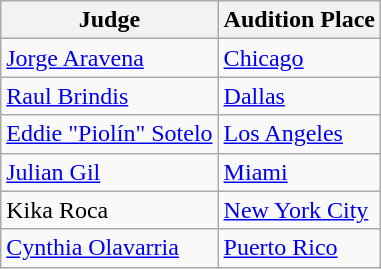<table class="wikitable">
<tr>
<th>Judge</th>
<th>Audition Place</th>
</tr>
<tr>
<td><a href='#'>Jorge Aravena</a></td>
<td><a href='#'>Chicago</a></td>
</tr>
<tr>
<td><a href='#'>Raul Brindis</a></td>
<td><a href='#'>Dallas</a></td>
</tr>
<tr>
<td><a href='#'>Eddie "Piolín" Sotelo</a></td>
<td><a href='#'>Los Angeles</a></td>
</tr>
<tr>
<td><a href='#'>Julian Gil</a></td>
<td><a href='#'>Miami</a></td>
</tr>
<tr>
<td>Kika Roca</td>
<td><a href='#'>New York City</a></td>
</tr>
<tr>
<td><a href='#'>Cynthia Olavarria</a></td>
<td><a href='#'>Puerto Rico</a></td>
</tr>
</table>
